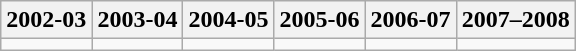<table class="wikitable" style="margin: 1em auto 1em auto">
<tr>
<th>2002-03</th>
<th>2003-04</th>
<th>2004-05</th>
<th>2005-06</th>
<th>2006-07</th>
<th>2007–2008</th>
</tr>
<tr>
<td></td>
<td></td>
<td></td>
<td></td>
<td></td>
<td></td>
</tr>
</table>
